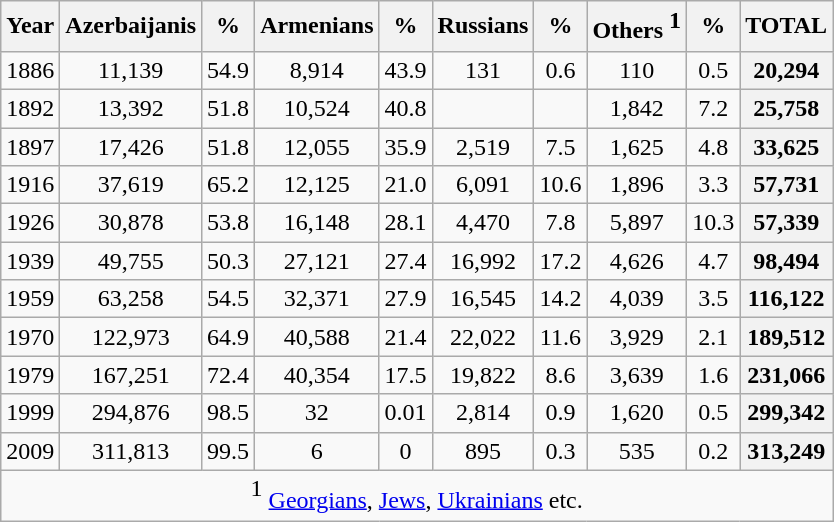<table class="wikitable" style="text-align: center">
<tr>
<th>Year</th>
<th>Azerbaijanis</th>
<th>%</th>
<th>Armenians</th>
<th>%</th>
<th>Russians</th>
<th>%</th>
<th>Others <big><sup>1</sup></big></th>
<th>%</th>
<th>TOTAL</th>
</tr>
<tr>
<td>1886</td>
<td>11,139</td>
<td>54.9</td>
<td>8,914</td>
<td>43.9</td>
<td>131</td>
<td>0.6</td>
<td>110</td>
<td>0.5</td>
<th>20,294</th>
</tr>
<tr>
<td>1892</td>
<td>13,392</td>
<td>51.8</td>
<td>10,524</td>
<td>40.8</td>
<td></td>
<td></td>
<td>1,842</td>
<td>7.2</td>
<th>25,758</th>
</tr>
<tr>
<td>1897</td>
<td>17,426</td>
<td>51.8</td>
<td>12,055</td>
<td>35.9</td>
<td>2,519</td>
<td>7.5</td>
<td>1,625</td>
<td>4.8</td>
<th>33,625</th>
</tr>
<tr>
<td>1916</td>
<td>37,619</td>
<td>65.2</td>
<td>12,125</td>
<td>21.0</td>
<td>6,091</td>
<td>10.6</td>
<td>1,896</td>
<td>3.3</td>
<th>57,731</th>
</tr>
<tr>
<td>1926</td>
<td>30,878</td>
<td>53.8</td>
<td>16,148</td>
<td>28.1</td>
<td>4,470</td>
<td>7.8</td>
<td>5,897</td>
<td>10.3</td>
<th>57,339</th>
</tr>
<tr>
<td>1939</td>
<td>49,755</td>
<td>50.3</td>
<td>27,121</td>
<td>27.4</td>
<td>16,992</td>
<td>17.2</td>
<td>4,626</td>
<td>4.7</td>
<th>98,494</th>
</tr>
<tr>
<td>1959</td>
<td>63,258</td>
<td>54.5</td>
<td>32,371</td>
<td>27.9</td>
<td>16,545</td>
<td>14.2</td>
<td>4,039</td>
<td>3.5</td>
<th>116,122</th>
</tr>
<tr>
<td>1970</td>
<td>122,973</td>
<td>64.9</td>
<td>40,588</td>
<td>21.4</td>
<td>22,022</td>
<td>11.6</td>
<td>3,929</td>
<td>2.1</td>
<th>189,512</th>
</tr>
<tr>
<td>1979</td>
<td>167,251</td>
<td>72.4</td>
<td>40,354</td>
<td>17.5</td>
<td>19,822</td>
<td>8.6</td>
<td>3,639</td>
<td>1.6</td>
<th>231,066</th>
</tr>
<tr>
<td>1999</td>
<td>294,876</td>
<td>98.5</td>
<td>32</td>
<td>0.01</td>
<td>2,814</td>
<td>0.9</td>
<td>1,620</td>
<td>0.5</td>
<th>299,342</th>
</tr>
<tr>
<td>2009</td>
<td>311,813</td>
<td>99.5</td>
<td>6</td>
<td>0</td>
<td>895</td>
<td>0.3</td>
<td>535</td>
<td>0.2</td>
<th>313,249</th>
</tr>
<tr>
<td colspan="10"><big><sup>1</sup></big> <a href='#'>Georgians</a>, <a href='#'>Jews</a>, <a href='#'>Ukrainians</a> etc.</td>
</tr>
</table>
